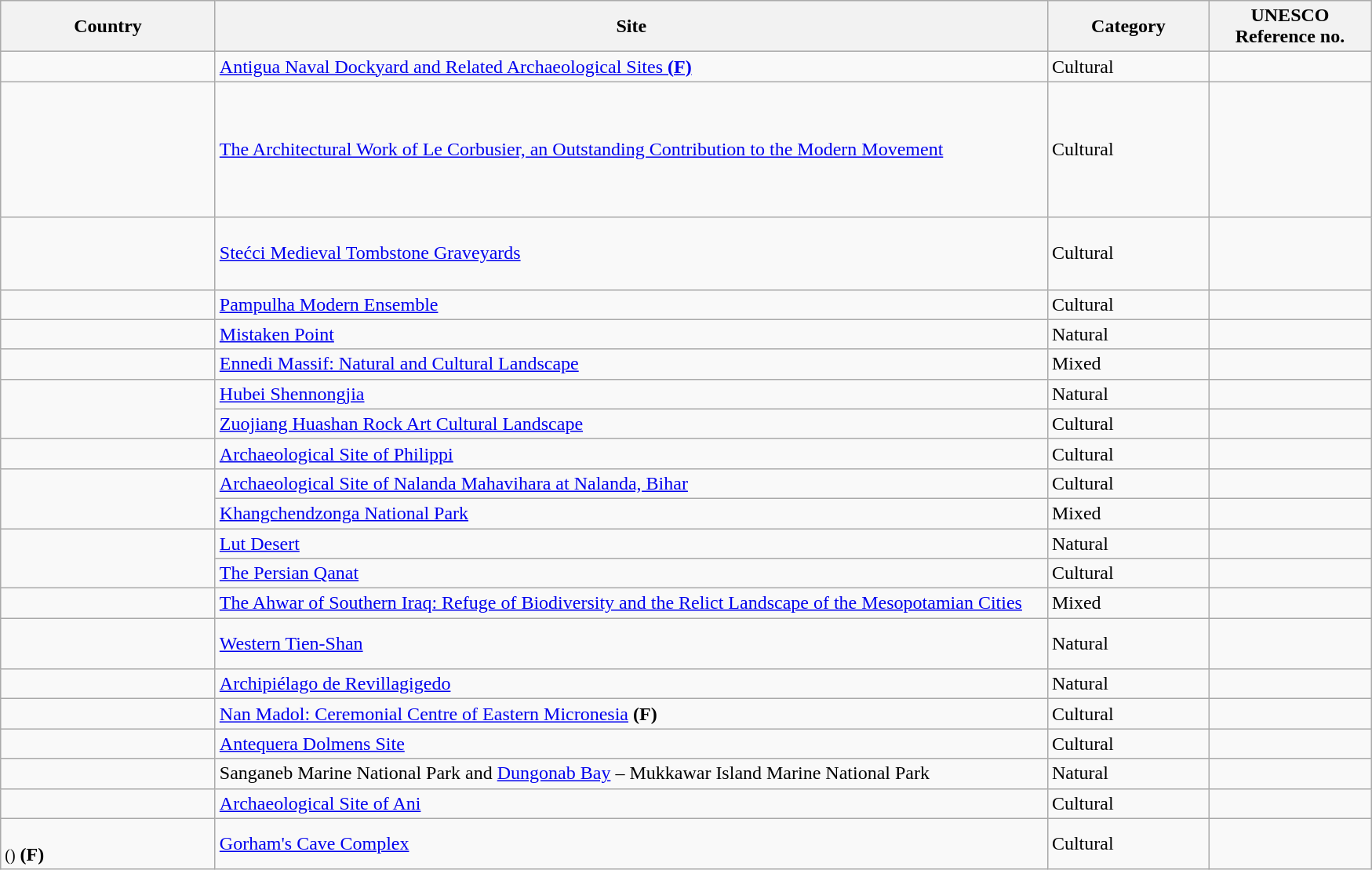<table class="wikitable sortable" style="font-size:100%;">
<tr>
<th scope="col" width="175">Country</th>
<th scope="col" width="700">Site</th>
<th scope="col" width="130">Category</th>
<th scope="col" width="130">UNESCO Reference no.</th>
</tr>
<tr>
<td></td>
<td><a href='#'>Antigua Naval Dockyard and Related Archaeological Sites <strong>(F)</strong></a></td>
<td>Cultural</td>
<td></td>
</tr>
<tr>
<td><br><br><br><br><br><br></td>
<td><a href='#'>The Architectural Work of Le Corbusier, an Outstanding Contribution to the Modern Movement</a></td>
<td>Cultural</td>
<td></td>
</tr>
<tr>
<td><br><br><br></td>
<td><a href='#'>Stećci Medieval Tombstone Graveyards</a></td>
<td>Cultural</td>
<td></td>
</tr>
<tr>
<td></td>
<td><a href='#'>Pampulha Modern Ensemble</a></td>
<td>Cultural</td>
<td></td>
</tr>
<tr>
<td></td>
<td><a href='#'>Mistaken Point</a></td>
<td>Natural</td>
<td></td>
</tr>
<tr>
<td></td>
<td><a href='#'>Ennedi Massif: Natural and Cultural Landscape</a></td>
<td>Mixed</td>
<td></td>
</tr>
<tr>
<td rowspan="2"></td>
<td><a href='#'>Hubei Shennongjia</a></td>
<td>Natural</td>
<td></td>
</tr>
<tr>
<td><a href='#'>Zuojiang Huashan Rock Art Cultural Landscape</a></td>
<td>Cultural</td>
<td></td>
</tr>
<tr>
<td></td>
<td><a href='#'>Archaeological Site of Philippi</a></td>
<td>Cultural</td>
<td></td>
</tr>
<tr>
<td rowspan="2"></td>
<td><a href='#'>Archaeological Site of Nalanda Mahavihara at Nalanda, Bihar</a></td>
<td>Cultural</td>
<td></td>
</tr>
<tr>
<td><a href='#'>Khangchendzonga National Park</a></td>
<td>Mixed</td>
<td></td>
</tr>
<tr>
<td rowspan="2"></td>
<td><a href='#'>Lut Desert</a></td>
<td>Natural</td>
<td></td>
</tr>
<tr>
<td><a href='#'>The Persian Qanat</a></td>
<td>Cultural</td>
<td></td>
</tr>
<tr>
<td></td>
<td><a href='#'>The Ahwar of Southern Iraq: Refuge of Biodiversity and the Relict Landscape of the Mesopotamian Cities</a></td>
<td>Mixed</td>
<td></td>
</tr>
<tr>
<td><br><br></td>
<td><a href='#'>Western Tien-Shan</a></td>
<td>Natural</td>
<td></td>
</tr>
<tr>
<td></td>
<td><a href='#'>Archipiélago de Revillagigedo</a></td>
<td>Natural</td>
<td></td>
</tr>
<tr>
<td></td>
<td><a href='#'>Nan Madol: Ceremonial Centre of Eastern Micronesia</a> <strong>(F)</strong></td>
<td>Cultural</td>
<td></td>
</tr>
<tr>
<td></td>
<td><a href='#'>Antequera Dolmens Site</a></td>
<td>Cultural</td>
<td></td>
</tr>
<tr>
<td></td>
<td>Sanganeb Marine National Park and <a href='#'>Dungonab Bay</a> – Mukkawar Island Marine National Park</td>
<td>Natural</td>
<td></td>
</tr>
<tr>
<td></td>
<td><a href='#'>Archaeological Site of Ani</a></td>
<td>Cultural</td>
<td></td>
</tr>
<tr>
<td><br><small>()</small> <strong>(F)</strong></td>
<td><a href='#'>Gorham's Cave Complex</a></td>
<td>Cultural</td>
<td></td>
</tr>
</table>
